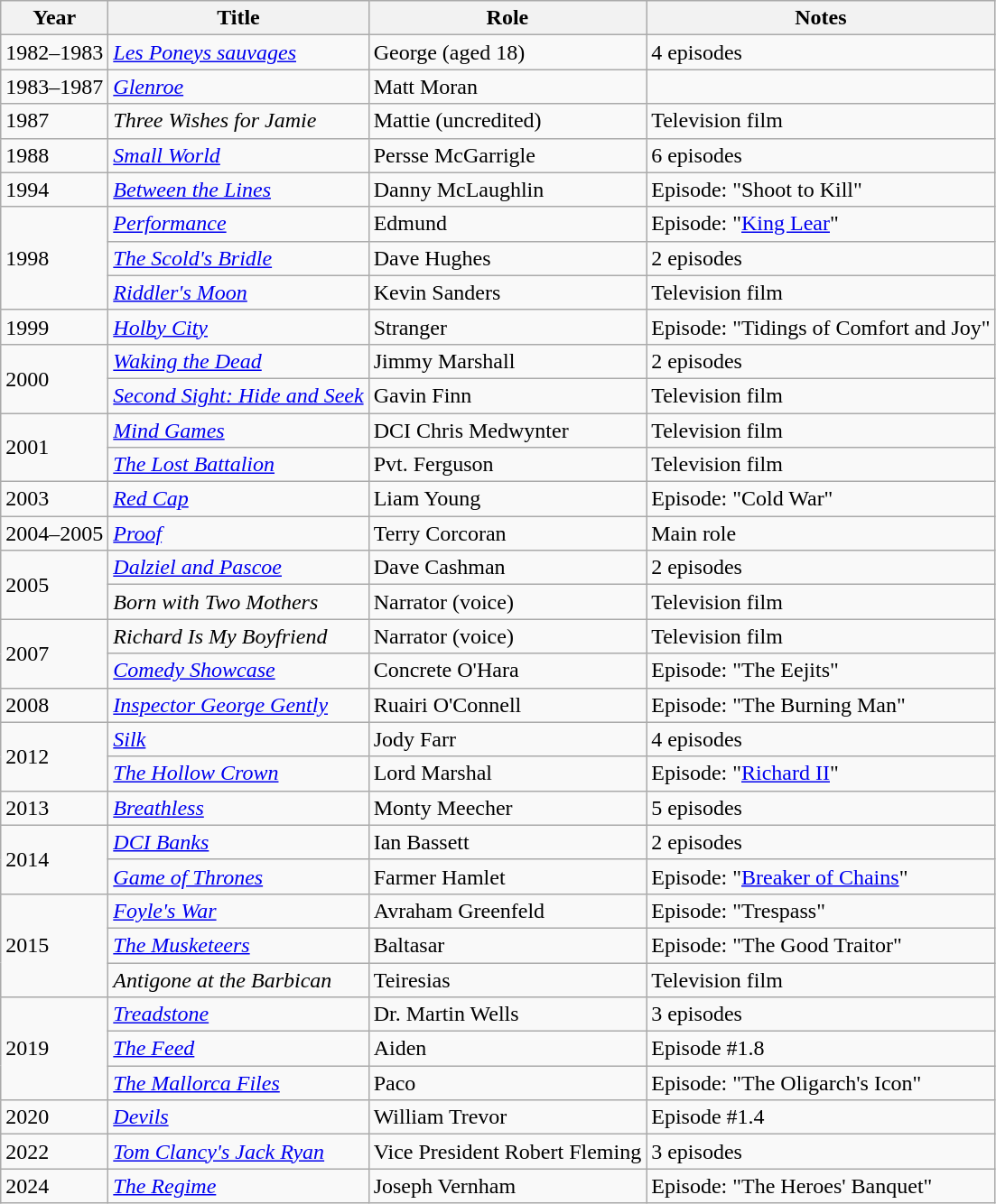<table class="wikitable sortable">
<tr>
<th>Year</th>
<th>Title</th>
<th>Role</th>
<th class="unsortable">Notes</th>
</tr>
<tr>
<td>1982–1983</td>
<td><em><a href='#'>Les Poneys sauvages</a></em></td>
<td>George (aged 18)</td>
<td>4 episodes</td>
</tr>
<tr>
<td>1983–1987</td>
<td><em><a href='#'>Glenroe</a></em></td>
<td>Matt Moran</td>
<td></td>
</tr>
<tr>
<td>1987</td>
<td><em>Three Wishes for Jamie</em></td>
<td>Mattie (uncredited)</td>
<td>Television film</td>
</tr>
<tr>
<td>1988</td>
<td><em><a href='#'>Small World</a></em></td>
<td>Persse McGarrigle</td>
<td>6 episodes</td>
</tr>
<tr>
<td>1994</td>
<td><em><a href='#'>Between the Lines</a></em></td>
<td>Danny McLaughlin</td>
<td>Episode: "Shoot to Kill"</td>
</tr>
<tr>
<td rowspan="3">1998</td>
<td><em><a href='#'>Performance</a></em></td>
<td>Edmund</td>
<td>Episode: "<a href='#'>King Lear</a>"</td>
</tr>
<tr>
<td><em><a href='#'>The Scold's Bridle</a></em></td>
<td>Dave Hughes</td>
<td>2 episodes</td>
</tr>
<tr>
<td><em><a href='#'>Riddler's Moon</a></em></td>
<td>Kevin Sanders</td>
<td>Television film</td>
</tr>
<tr>
<td>1999</td>
<td><em><a href='#'>Holby City</a></em></td>
<td>Stranger</td>
<td>Episode: "Tidings of Comfort and Joy"</td>
</tr>
<tr>
<td rowspan="2">2000</td>
<td><em><a href='#'>Waking the Dead</a></em></td>
<td>Jimmy Marshall</td>
<td>2 episodes</td>
</tr>
<tr>
<td><em><a href='#'>Second Sight: Hide and Seek</a></em></td>
<td>Gavin Finn</td>
<td>Television film</td>
</tr>
<tr>
<td rowspan="2">2001</td>
<td><em><a href='#'>Mind Games</a></em></td>
<td>DCI Chris Medwynter</td>
<td>Television film</td>
</tr>
<tr>
<td><em><a href='#'>The Lost Battalion</a></em></td>
<td>Pvt. Ferguson</td>
<td>Television film</td>
</tr>
<tr>
<td>2003</td>
<td><em><a href='#'>Red Cap</a></em></td>
<td>Liam Young</td>
<td>Episode: "Cold War"</td>
</tr>
<tr>
<td>2004–2005</td>
<td><em><a href='#'>Proof</a></em></td>
<td>Terry Corcoran</td>
<td>Main role</td>
</tr>
<tr>
<td rowspan="2">2005</td>
<td><em><a href='#'>Dalziel and Pascoe</a></em></td>
<td>Dave Cashman</td>
<td>2 episodes</td>
</tr>
<tr>
<td><em>Born with Two Mothers</em></td>
<td>Narrator (voice)</td>
<td>Television film</td>
</tr>
<tr>
<td rowspan="2">2007</td>
<td><em>Richard Is My Boyfriend</em></td>
<td>Narrator (voice)</td>
<td>Television film</td>
</tr>
<tr>
<td><em><a href='#'>Comedy Showcase</a></em></td>
<td>Concrete O'Hara</td>
<td>Episode: "The Eejits"</td>
</tr>
<tr>
<td>2008</td>
<td><em><a href='#'>Inspector George Gently</a></em></td>
<td>Ruairi O'Connell</td>
<td>Episode: "The Burning Man"</td>
</tr>
<tr>
<td rowspan="2">2012</td>
<td><em><a href='#'>Silk</a></em></td>
<td>Jody Farr</td>
<td>4 episodes</td>
</tr>
<tr>
<td><em><a href='#'>The Hollow Crown</a></em></td>
<td>Lord Marshal</td>
<td>Episode: "<a href='#'>Richard II</a>"</td>
</tr>
<tr>
<td>2013</td>
<td><em><a href='#'>Breathless</a></em></td>
<td>Monty Meecher</td>
<td>5 episodes</td>
</tr>
<tr>
<td rowspan="2">2014</td>
<td><em><a href='#'>DCI Banks</a></em></td>
<td>Ian Bassett</td>
<td>2 episodes</td>
</tr>
<tr>
<td><em><a href='#'>Game of Thrones</a></em></td>
<td>Farmer Hamlet</td>
<td>Episode: "<a href='#'>Breaker of Chains</a>"</td>
</tr>
<tr>
<td rowspan="3">2015</td>
<td><em><a href='#'>Foyle's War</a></em></td>
<td>Avraham Greenfeld</td>
<td>Episode: "Trespass"</td>
</tr>
<tr>
<td><em><a href='#'>The Musketeers</a></em></td>
<td>Baltasar</td>
<td>Episode: "The Good Traitor"</td>
</tr>
<tr>
<td><em>Antigone at the Barbican</em></td>
<td>Teiresias</td>
<td>Television film</td>
</tr>
<tr>
<td rowspan="3">2019</td>
<td><em><a href='#'>Treadstone</a></em></td>
<td>Dr. Martin Wells</td>
<td>3 episodes</td>
</tr>
<tr>
<td><em><a href='#'>The Feed</a></em></td>
<td>Aiden</td>
<td>Episode #1.8</td>
</tr>
<tr>
<td><em><a href='#'>The Mallorca Files</a></em></td>
<td>Paco</td>
<td>Episode: "The Oligarch's Icon"</td>
</tr>
<tr>
<td>2020</td>
<td><em><a href='#'>Devils</a></em></td>
<td>William Trevor</td>
<td>Episode #1.4</td>
</tr>
<tr>
<td>2022</td>
<td><em><a href='#'>Tom Clancy's Jack Ryan</a></em></td>
<td>Vice President Robert Fleming</td>
<td>3 episodes</td>
</tr>
<tr>
<td>2024</td>
<td><em><a href='#'>The Regime</a></em></td>
<td>Joseph Vernham</td>
<td>Episode: "The Heroes' Banquet"</td>
</tr>
</table>
